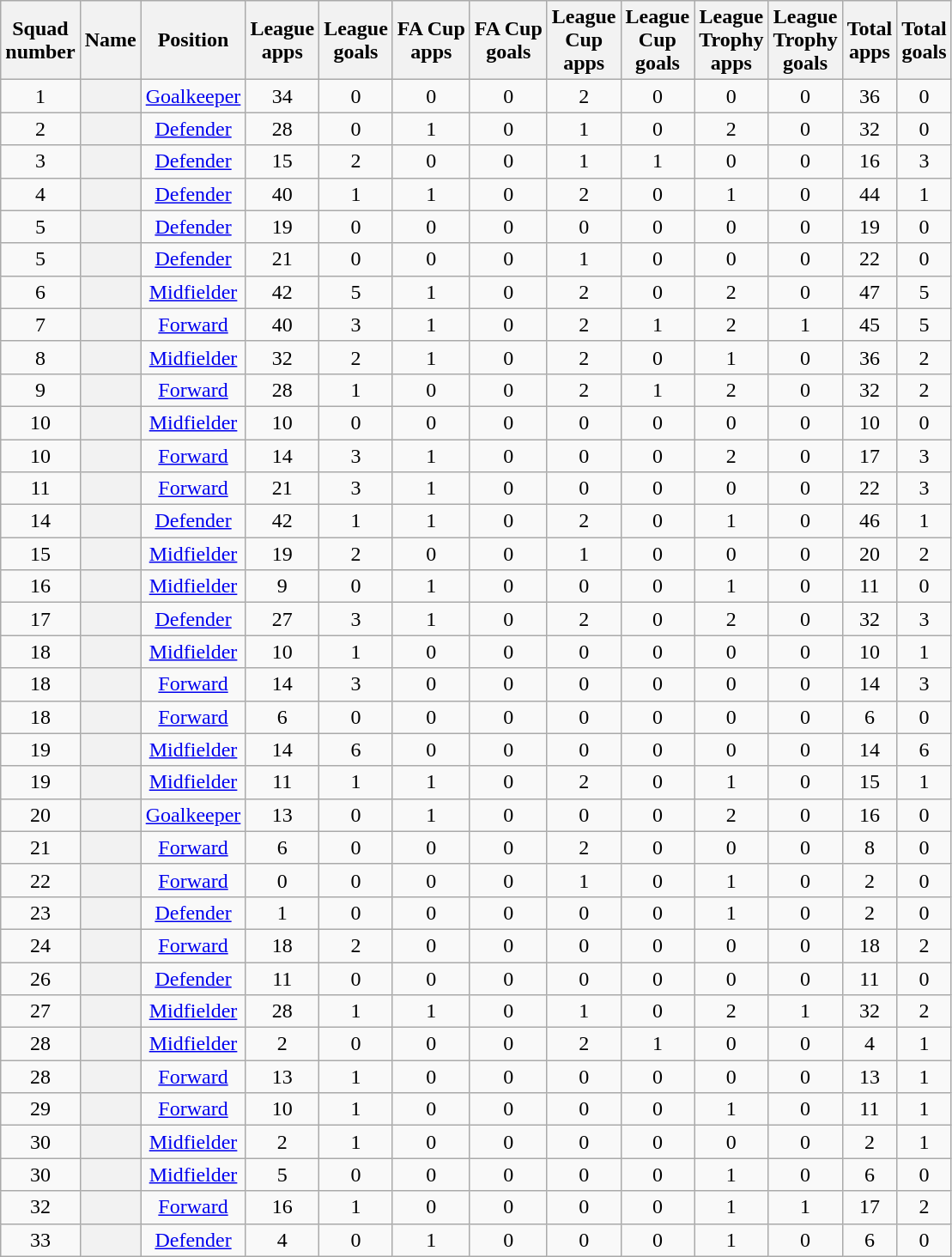<table class="wikitable sortable plainrowheaders" style="text-align:center">
<tr>
<th scope=col>Squad<br>number</th>
<th scope=col>Name</th>
<th scope=col>Position</th>
<th scope=col>League<br>apps</th>
<th scope=col>League<br>goals</th>
<th scope=col>FA Cup<br>apps</th>
<th scope=col>FA Cup<br>goals</th>
<th scope=col>League<br>Cup<br>apps</th>
<th scope=col>League<br>Cup<br>goals</th>
<th scope=col>League<br>Trophy<br>apps</th>
<th scope=col>League<br>Trophy<br>goals</th>
<th scope=col>Total<br>apps</th>
<th scope=col>Total<br>goals</th>
</tr>
<tr>
<td>1</td>
<th scope=row></th>
<td><a href='#'>Goalkeeper</a></td>
<td>34</td>
<td>0</td>
<td>0</td>
<td>0</td>
<td>2</td>
<td>0</td>
<td>0</td>
<td>0</td>
<td>36</td>
<td>0</td>
</tr>
<tr>
<td>2</td>
<th scope=row></th>
<td><a href='#'>Defender</a></td>
<td>28</td>
<td>0</td>
<td>1</td>
<td>0</td>
<td>1</td>
<td>0</td>
<td>2</td>
<td>0</td>
<td>32</td>
<td>0</td>
</tr>
<tr>
<td>3</td>
<th scope=row></th>
<td><a href='#'>Defender</a></td>
<td>15</td>
<td>2</td>
<td>0</td>
<td>0</td>
<td>1</td>
<td>1</td>
<td>0</td>
<td>0</td>
<td>16</td>
<td>3</td>
</tr>
<tr>
<td>4</td>
<th scope=row></th>
<td><a href='#'>Defender</a></td>
<td>40</td>
<td>1</td>
<td>1</td>
<td>0</td>
<td>2</td>
<td>0</td>
<td>1</td>
<td>0</td>
<td>44</td>
<td>1</td>
</tr>
<tr>
<td>5</td>
<th scope=row></th>
<td><a href='#'>Defender</a></td>
<td>19</td>
<td>0</td>
<td>0</td>
<td>0</td>
<td>0</td>
<td>0</td>
<td>0</td>
<td>0</td>
<td>19</td>
<td>0</td>
</tr>
<tr>
<td>5</td>
<th scope=row></th>
<td><a href='#'>Defender</a></td>
<td>21</td>
<td>0</td>
<td>0</td>
<td>0</td>
<td>1</td>
<td>0</td>
<td>0</td>
<td>0</td>
<td>22</td>
<td>0</td>
</tr>
<tr>
<td>6</td>
<th scope=row></th>
<td><a href='#'>Midfielder</a></td>
<td>42</td>
<td>5</td>
<td>1</td>
<td>0</td>
<td>2</td>
<td>0</td>
<td>2</td>
<td>0</td>
<td>47</td>
<td>5</td>
</tr>
<tr>
<td>7</td>
<th scope=row></th>
<td><a href='#'>Forward</a></td>
<td>40</td>
<td>3</td>
<td>1</td>
<td>0</td>
<td>2</td>
<td>1</td>
<td>2</td>
<td>1</td>
<td>45</td>
<td>5</td>
</tr>
<tr>
<td>8</td>
<th scope=row></th>
<td><a href='#'>Midfielder</a></td>
<td>32</td>
<td>2</td>
<td>1</td>
<td>0</td>
<td>2</td>
<td>0</td>
<td>1</td>
<td>0</td>
<td>36</td>
<td>2</td>
</tr>
<tr>
<td>9</td>
<th scope=row></th>
<td><a href='#'>Forward</a></td>
<td>28</td>
<td>1</td>
<td>0</td>
<td>0</td>
<td>2</td>
<td>1</td>
<td>2</td>
<td>0</td>
<td>32</td>
<td>2</td>
</tr>
<tr>
<td>10</td>
<th scope=row></th>
<td><a href='#'>Midfielder</a></td>
<td>10</td>
<td>0</td>
<td>0</td>
<td>0</td>
<td>0</td>
<td>0</td>
<td>0</td>
<td>0</td>
<td>10</td>
<td>0</td>
</tr>
<tr>
<td>10</td>
<th scope=row></th>
<td><a href='#'>Forward</a></td>
<td>14</td>
<td>3</td>
<td>1</td>
<td>0</td>
<td>0</td>
<td>0</td>
<td>2</td>
<td>0</td>
<td>17</td>
<td>3</td>
</tr>
<tr>
<td>11</td>
<th scope=row></th>
<td><a href='#'>Forward</a></td>
<td>21</td>
<td>3</td>
<td>1</td>
<td>0</td>
<td>0</td>
<td>0</td>
<td>0</td>
<td>0</td>
<td>22</td>
<td>3</td>
</tr>
<tr>
<td>14</td>
<th scope=row></th>
<td><a href='#'>Defender</a></td>
<td>42</td>
<td>1</td>
<td>1</td>
<td>0</td>
<td>2</td>
<td>0</td>
<td>1</td>
<td>0</td>
<td>46</td>
<td>1</td>
</tr>
<tr>
<td>15</td>
<th scope=row></th>
<td><a href='#'>Midfielder</a></td>
<td>19</td>
<td>2</td>
<td>0</td>
<td>0</td>
<td>1</td>
<td>0</td>
<td>0</td>
<td>0</td>
<td>20</td>
<td>2</td>
</tr>
<tr>
<td>16</td>
<th scope=row></th>
<td><a href='#'>Midfielder</a></td>
<td>9</td>
<td>0</td>
<td>1</td>
<td>0</td>
<td>0</td>
<td>0</td>
<td>1</td>
<td>0</td>
<td>11</td>
<td>0</td>
</tr>
<tr>
<td>17</td>
<th scope=row></th>
<td><a href='#'>Defender</a></td>
<td>27</td>
<td>3</td>
<td>1</td>
<td>0</td>
<td>2</td>
<td>0</td>
<td>2</td>
<td>0</td>
<td>32</td>
<td>3</td>
</tr>
<tr>
<td>18</td>
<th scope=row></th>
<td><a href='#'>Midfielder</a></td>
<td>10</td>
<td>1</td>
<td>0</td>
<td>0</td>
<td>0</td>
<td>0</td>
<td>0</td>
<td>0</td>
<td>10</td>
<td>1</td>
</tr>
<tr>
<td>18</td>
<th scope=row></th>
<td><a href='#'>Forward</a></td>
<td>14</td>
<td>3</td>
<td>0</td>
<td>0</td>
<td>0</td>
<td>0</td>
<td>0</td>
<td>0</td>
<td>14</td>
<td>3</td>
</tr>
<tr>
<td>18</td>
<th scope=row></th>
<td><a href='#'>Forward</a></td>
<td>6</td>
<td>0</td>
<td>0</td>
<td>0</td>
<td>0</td>
<td>0</td>
<td>0</td>
<td>0</td>
<td>6</td>
<td>0</td>
</tr>
<tr>
<td>19</td>
<th scope=row></th>
<td><a href='#'>Midfielder</a></td>
<td>14</td>
<td>6</td>
<td>0</td>
<td>0</td>
<td>0</td>
<td>0</td>
<td>0</td>
<td>0</td>
<td>14</td>
<td>6</td>
</tr>
<tr>
<td>19</td>
<th scope=row></th>
<td><a href='#'>Midfielder</a></td>
<td>11</td>
<td>1</td>
<td>1</td>
<td>0</td>
<td>2</td>
<td>0</td>
<td>1</td>
<td>0</td>
<td>15</td>
<td>1</td>
</tr>
<tr>
<td>20</td>
<th scope=row></th>
<td><a href='#'>Goalkeeper</a></td>
<td>13</td>
<td>0</td>
<td>1</td>
<td>0</td>
<td>0</td>
<td>0</td>
<td>2</td>
<td>0</td>
<td>16</td>
<td>0</td>
</tr>
<tr>
<td>21</td>
<th scope=row></th>
<td><a href='#'>Forward</a></td>
<td>6</td>
<td>0</td>
<td>0</td>
<td>0</td>
<td>2</td>
<td>0</td>
<td>0</td>
<td>0</td>
<td>8</td>
<td>0</td>
</tr>
<tr>
<td>22</td>
<th scope=row></th>
<td><a href='#'>Forward</a></td>
<td>0</td>
<td>0</td>
<td>0</td>
<td>0</td>
<td>1</td>
<td>0</td>
<td>1</td>
<td>0</td>
<td>2</td>
<td>0</td>
</tr>
<tr>
<td>23</td>
<th scope=row></th>
<td><a href='#'>Defender</a></td>
<td>1</td>
<td>0</td>
<td>0</td>
<td>0</td>
<td>0</td>
<td>0</td>
<td>1</td>
<td>0</td>
<td>2</td>
<td>0</td>
</tr>
<tr>
<td>24</td>
<th scope=row></th>
<td><a href='#'>Forward</a></td>
<td>18</td>
<td>2</td>
<td>0</td>
<td>0</td>
<td>0</td>
<td>0</td>
<td>0</td>
<td>0</td>
<td>18</td>
<td>2</td>
</tr>
<tr>
<td>26</td>
<th scope=row></th>
<td><a href='#'>Defender</a></td>
<td>11</td>
<td>0</td>
<td>0</td>
<td>0</td>
<td>0</td>
<td>0</td>
<td>0</td>
<td>0</td>
<td>11</td>
<td>0</td>
</tr>
<tr>
<td>27</td>
<th scope=row></th>
<td><a href='#'>Midfielder</a></td>
<td>28</td>
<td>1</td>
<td>1</td>
<td>0</td>
<td>1</td>
<td>0</td>
<td>2</td>
<td>1</td>
<td>32</td>
<td>2</td>
</tr>
<tr>
<td>28</td>
<th scope=row></th>
<td><a href='#'>Midfielder</a></td>
<td>2</td>
<td>0</td>
<td>0</td>
<td>0</td>
<td>2</td>
<td>1</td>
<td>0</td>
<td>0</td>
<td>4</td>
<td>1</td>
</tr>
<tr>
<td>28</td>
<th scope=row></th>
<td><a href='#'>Forward</a></td>
<td>13</td>
<td>1</td>
<td>0</td>
<td>0</td>
<td>0</td>
<td>0</td>
<td>0</td>
<td>0</td>
<td>13</td>
<td>1</td>
</tr>
<tr>
<td>29</td>
<th scope=row></th>
<td><a href='#'>Forward</a></td>
<td>10</td>
<td>1</td>
<td>0</td>
<td>0</td>
<td>0</td>
<td>0</td>
<td>1</td>
<td>0</td>
<td>11</td>
<td>1</td>
</tr>
<tr>
<td>30</td>
<th scope=row></th>
<td><a href='#'>Midfielder</a></td>
<td>2</td>
<td>1</td>
<td>0</td>
<td>0</td>
<td>0</td>
<td>0</td>
<td>0</td>
<td>0</td>
<td>2</td>
<td>1</td>
</tr>
<tr>
<td>30</td>
<th scope=row></th>
<td><a href='#'>Midfielder</a></td>
<td>5</td>
<td>0</td>
<td>0</td>
<td>0</td>
<td>0</td>
<td>0</td>
<td>1</td>
<td>0</td>
<td>6</td>
<td>0</td>
</tr>
<tr>
<td>32</td>
<th scope=row></th>
<td><a href='#'>Forward</a></td>
<td>16</td>
<td>1</td>
<td>0</td>
<td>0</td>
<td>0</td>
<td>0</td>
<td>1</td>
<td>1</td>
<td>17</td>
<td>2</td>
</tr>
<tr>
<td>33</td>
<th scope=row></th>
<td><a href='#'>Defender</a></td>
<td>4</td>
<td>0</td>
<td>1</td>
<td>0</td>
<td>0</td>
<td>0</td>
<td>1</td>
<td>0</td>
<td>6</td>
<td>0</td>
</tr>
</table>
